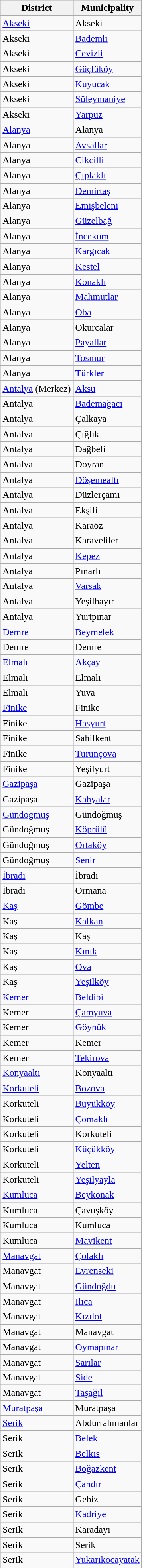<table class="sortable wikitable">
<tr>
<th>District</th>
<th>Municipality</th>
</tr>
<tr>
<td><a href='#'>Akseki</a></td>
<td>Akseki</td>
</tr>
<tr>
<td>Akseki</td>
<td><a href='#'>Bademli</a></td>
</tr>
<tr>
<td>Akseki</td>
<td><a href='#'>Cevizli</a></td>
</tr>
<tr>
<td>Akseki</td>
<td><a href='#'>Güçlüköy</a></td>
</tr>
<tr>
<td>Akseki</td>
<td><a href='#'>Kuyucak</a></td>
</tr>
<tr>
<td>Akseki</td>
<td><a href='#'>Süleymaniye</a></td>
</tr>
<tr>
<td>Akseki</td>
<td><a href='#'>Yarpuz</a></td>
</tr>
<tr>
<td><a href='#'>Alanya</a></td>
<td>Alanya</td>
</tr>
<tr>
<td>Alanya</td>
<td><a href='#'>Avsallar</a></td>
</tr>
<tr>
<td>Alanya</td>
<td><a href='#'>Cikcilli</a></td>
</tr>
<tr>
<td>Alanya</td>
<td><a href='#'>Çıplaklı</a></td>
</tr>
<tr>
<td>Alanya</td>
<td><a href='#'>Demirtaş</a></td>
</tr>
<tr>
<td>Alanya</td>
<td><a href='#'>Emişbeleni</a></td>
</tr>
<tr>
<td>Alanya</td>
<td><a href='#'>Güzelbağ</a></td>
</tr>
<tr>
<td>Alanya</td>
<td><a href='#'>İncekum</a></td>
</tr>
<tr>
<td>Alanya</td>
<td><a href='#'>Kargıcak</a></td>
</tr>
<tr>
<td>Alanya</td>
<td><a href='#'>Kestel</a></td>
</tr>
<tr>
<td>Alanya</td>
<td><a href='#'>Konaklı</a></td>
</tr>
<tr>
<td>Alanya</td>
<td><a href='#'>Mahmutlar</a></td>
</tr>
<tr>
<td>Alanya</td>
<td><a href='#'>Oba</a></td>
</tr>
<tr>
<td>Alanya</td>
<td>Okurcalar</td>
</tr>
<tr>
<td>Alanya</td>
<td><a href='#'>Payallar</a></td>
</tr>
<tr>
<td>Alanya</td>
<td><a href='#'>Tosmur</a></td>
</tr>
<tr>
<td>Alanya</td>
<td><a href='#'>Türkler</a></td>
</tr>
<tr>
<td><a href='#'>Antalya</a> (Merkez)</td>
<td><a href='#'>Aksu</a></td>
</tr>
<tr>
<td>Antalya</td>
<td><a href='#'>Bademağacı</a></td>
</tr>
<tr>
<td>Antalya</td>
<td>Çalkaya</td>
</tr>
<tr>
<td>Antalya</td>
<td>Çığlık</td>
</tr>
<tr>
<td>Antalya</td>
<td>Dağbeli</td>
</tr>
<tr>
<td>Antalya</td>
<td>Doyran</td>
</tr>
<tr>
<td>Antalya</td>
<td><a href='#'>Döşemealtı</a></td>
</tr>
<tr>
<td>Antalya</td>
<td>Düzlerçamı</td>
</tr>
<tr>
<td>Antalya</td>
<td>Ekşili</td>
</tr>
<tr>
<td>Antalya</td>
<td>Karaöz</td>
</tr>
<tr>
<td>Antalya</td>
<td>Karaveliler</td>
</tr>
<tr>
<td>Antalya</td>
<td><a href='#'>Kepez</a></td>
</tr>
<tr>
<td>Antalya</td>
<td>Pınarlı</td>
</tr>
<tr>
<td>Antalya</td>
<td><a href='#'>Varsak</a></td>
</tr>
<tr>
<td>Antalya</td>
<td>Yeşilbayır</td>
</tr>
<tr>
<td>Antalya</td>
<td>Yurtpınar</td>
</tr>
<tr>
<td><a href='#'>Demre</a></td>
<td><a href='#'>Beymelek</a></td>
</tr>
<tr>
<td>Demre</td>
<td>Demre</td>
</tr>
<tr>
<td><a href='#'>Elmalı</a></td>
<td><a href='#'>Akçay</a></td>
</tr>
<tr>
<td>Elmalı</td>
<td>Elmalı</td>
</tr>
<tr>
<td>Elmalı</td>
<td>Yuva</td>
</tr>
<tr>
<td><a href='#'>Finike</a></td>
<td>Finike</td>
</tr>
<tr>
<td>Finike</td>
<td><a href='#'>Hasyurt</a></td>
</tr>
<tr>
<td>Finike</td>
<td>Sahilkent</td>
</tr>
<tr>
<td>Finike</td>
<td><a href='#'>Turunçova</a></td>
</tr>
<tr>
<td>Finike</td>
<td>Yeşilyurt</td>
</tr>
<tr>
<td><a href='#'>Gazipaşa</a></td>
<td>Gazipaşa</td>
</tr>
<tr>
<td>Gazipaşa</td>
<td><a href='#'>Kahyalar</a></td>
</tr>
<tr>
<td><a href='#'>Gündoğmuş</a></td>
<td>Gündoğmuş</td>
</tr>
<tr>
<td>Gündoğmuş</td>
<td><a href='#'>Köprülü</a></td>
</tr>
<tr>
<td>Gündoğmuş</td>
<td><a href='#'>Ortaköy</a></td>
</tr>
<tr>
<td>Gündoğmuş</td>
<td><a href='#'>Senir</a></td>
</tr>
<tr>
<td><a href='#'>İbradı</a></td>
<td>İbradı</td>
</tr>
<tr>
<td>İbradı</td>
<td>Ormana</td>
</tr>
<tr>
<td><a href='#'>Kaş</a></td>
<td><a href='#'>Gömbe</a></td>
</tr>
<tr>
<td>Kaş</td>
<td><a href='#'>Kalkan</a></td>
</tr>
<tr>
<td>Kaş</td>
<td>Kaş</td>
</tr>
<tr>
<td>Kaş</td>
<td><a href='#'>Kınık</a></td>
</tr>
<tr>
<td>Kaş</td>
<td><a href='#'>Ova</a></td>
</tr>
<tr>
<td>Kaş</td>
<td><a href='#'>Yeşilköy</a></td>
</tr>
<tr>
<td><a href='#'>Kemer</a></td>
<td><a href='#'>Beldibi</a></td>
</tr>
<tr>
<td>Kemer</td>
<td><a href='#'>Çamyuva</a></td>
</tr>
<tr>
<td>Kemer</td>
<td><a href='#'>Göynük</a></td>
</tr>
<tr>
<td>Kemer</td>
<td>Kemer</td>
</tr>
<tr>
<td>Kemer</td>
<td><a href='#'>Tekirova</a></td>
</tr>
<tr>
<td><a href='#'>Konyaaltı</a></td>
<td>Konyaaltı</td>
</tr>
<tr>
<td><a href='#'>Korkuteli</a></td>
<td><a href='#'>Bozova</a></td>
</tr>
<tr>
<td>Korkuteli</td>
<td><a href='#'>Büyükköy</a></td>
</tr>
<tr>
<td>Korkuteli</td>
<td><a href='#'>Çomaklı</a></td>
</tr>
<tr>
<td>Korkuteli</td>
<td>Korkuteli</td>
</tr>
<tr>
<td>Korkuteli</td>
<td><a href='#'>Küçükköy</a></td>
</tr>
<tr>
<td>Korkuteli</td>
<td><a href='#'>Yelten</a></td>
</tr>
<tr>
<td>Korkuteli</td>
<td><a href='#'>Yeşilyayla</a></td>
</tr>
<tr>
<td><a href='#'>Kumluca</a></td>
<td><a href='#'>Beykonak</a></td>
</tr>
<tr>
<td>Kumluca</td>
<td>Çavuşköy</td>
</tr>
<tr>
<td>Kumluca</td>
<td>Kumluca</td>
</tr>
<tr>
<td>Kumluca</td>
<td><a href='#'>Mavikent</a></td>
</tr>
<tr>
<td><a href='#'>Manavgat</a></td>
<td><a href='#'>Çolaklı</a></td>
</tr>
<tr>
<td>Manavgat</td>
<td><a href='#'>Evrenseki</a></td>
</tr>
<tr>
<td>Manavgat</td>
<td><a href='#'>Gündoğdu</a></td>
</tr>
<tr>
<td>Manavgat</td>
<td><a href='#'>Ilıca</a></td>
</tr>
<tr>
<td>Manavgat</td>
<td><a href='#'>Kızılot</a></td>
</tr>
<tr>
<td>Manavgat</td>
<td>Manavgat</td>
</tr>
<tr>
<td>Manavgat</td>
<td><a href='#'>Oymapınar</a></td>
</tr>
<tr>
<td>Manavgat</td>
<td><a href='#'>Sarılar</a></td>
</tr>
<tr>
<td>Manavgat</td>
<td><a href='#'>Side</a></td>
</tr>
<tr>
<td>Manavgat</td>
<td><a href='#'>Taşağıl</a></td>
</tr>
<tr>
<td><a href='#'>Muratpaşa</a></td>
<td>Muratpaşa</td>
</tr>
<tr>
<td><a href='#'>Serik</a></td>
<td>Abdurrahmanlar</td>
</tr>
<tr>
<td>Serik</td>
<td><a href='#'>Belek</a></td>
</tr>
<tr>
<td>Serik</td>
<td><a href='#'>Belkıs</a></td>
</tr>
<tr>
<td>Serik</td>
<td><a href='#'>Boğazkent</a></td>
</tr>
<tr>
<td>Serik</td>
<td><a href='#'>Çandır</a></td>
</tr>
<tr>
<td>Serik</td>
<td>Gebiz</td>
</tr>
<tr>
<td>Serik</td>
<td><a href='#'>Kadriye</a></td>
</tr>
<tr>
<td>Serik</td>
<td>Karadayı</td>
</tr>
<tr>
<td>Serik</td>
<td>Serik</td>
</tr>
<tr>
<td>Serik</td>
<td><a href='#'>Yukarıkocayatak</a></td>
</tr>
</table>
